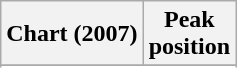<table class="wikitable sortable plainrowheaders" style="text-align:center">
<tr>
<th scope="col">Chart (2007)</th>
<th scope="col">Peak<br>position</th>
</tr>
<tr>
</tr>
<tr>
</tr>
<tr>
</tr>
</table>
